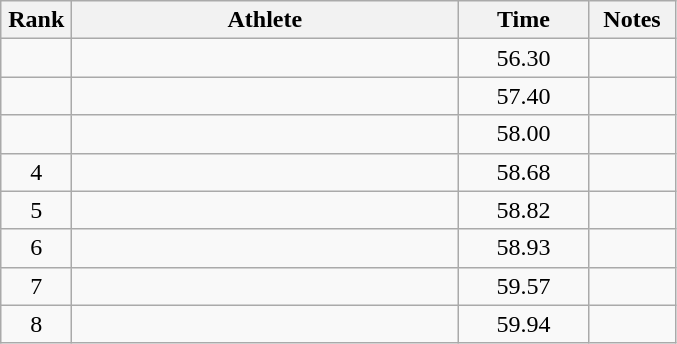<table class="wikitable" style="text-align:center">
<tr>
<th width=40>Rank</th>
<th width=250>Athlete</th>
<th width=80>Time</th>
<th width=50>Notes</th>
</tr>
<tr>
<td></td>
<td align=left></td>
<td>56.30</td>
<td></td>
</tr>
<tr>
<td></td>
<td align=left></td>
<td>57.40</td>
<td></td>
</tr>
<tr>
<td></td>
<td align=left></td>
<td>58.00</td>
<td></td>
</tr>
<tr>
<td>4</td>
<td align=left></td>
<td>58.68</td>
<td></td>
</tr>
<tr>
<td>5</td>
<td align=left></td>
<td>58.82</td>
<td></td>
</tr>
<tr>
<td>6</td>
<td align=left></td>
<td>58.93</td>
<td></td>
</tr>
<tr>
<td>7</td>
<td align=left></td>
<td>59.57</td>
<td></td>
</tr>
<tr>
<td>8</td>
<td align=left></td>
<td>59.94</td>
<td></td>
</tr>
</table>
